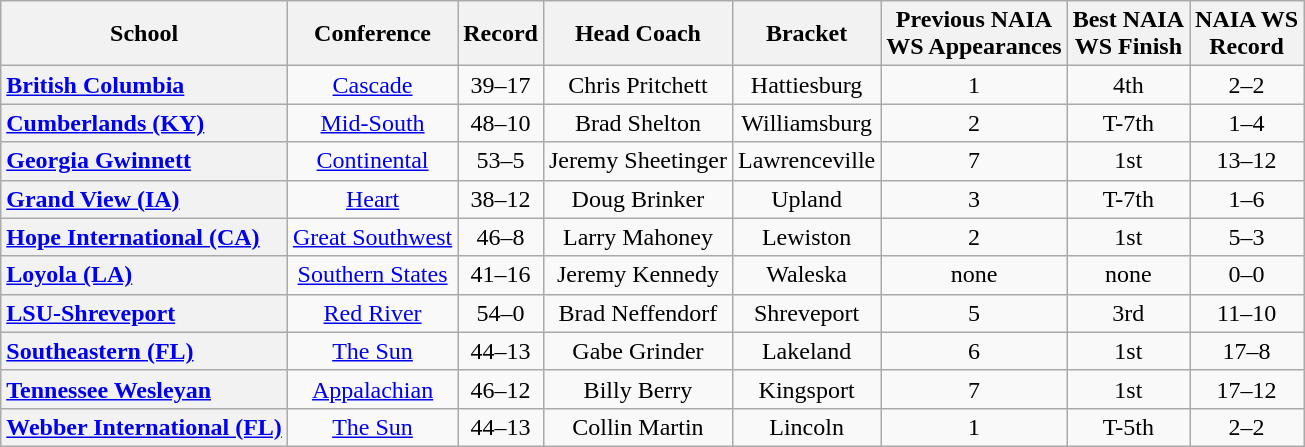<table class="wikitable sortable plainrowheaders" style="text-align:center">
<tr>
<th scope="col">School</th>
<th scope="col">Conference</th>
<th scope="col">Record</th>
<th scope="col">Head Coach</th>
<th scope="col">Bracket</th>
<th scope="col">Previous NAIA<br>WS Appearances</th>
<th scope="col">Best NAIA<br>WS Finish</th>
<th scope="col">NAIA WS<br>Record</th>
</tr>
<tr>
<th scope="row" style="text-align:left"><a href='#'>British Columbia</a></th>
<td><a href='#'>Cascade</a></td>
<td>39–17</td>
<td>Chris Pritchett</td>
<td>Hattiesburg</td>
<td>1<br></td>
<td>4th<br></td>
<td>2–2</td>
</tr>
<tr>
<th scope="row" style="text-align:left"><a href='#'>Cumberlands (KY)</a></th>
<td><a href='#'>Mid-South</a></td>
<td>48–10</td>
<td>Brad Shelton</td>
<td>Williamsburg</td>
<td>2<br></td>
<td>T-7th<br></td>
<td>1–4</td>
</tr>
<tr>
<th scope="row" style="text-align:left"><a href='#'>Georgia Gwinnett</a></th>
<td><a href='#'>Continental</a></td>
<td>53–5</td>
<td>Jeremy Sheetinger</td>
<td>Lawrenceville</td>
<td>7<br></td>
<td>1st<br></td>
<td>13–12</td>
</tr>
<tr>
<th scope="row" style="text-align:left"><a href='#'>Grand View (IA)</a></th>
<td><a href='#'>Heart</a></td>
<td>38–12</td>
<td>Doug Brinker</td>
<td>Upland</td>
<td>3<br></td>
<td>T-7th<br></td>
<td>1–6</td>
</tr>
<tr>
<th scope="row" style="text-align:left"><a href='#'>Hope International (CA)</a></th>
<td><a href='#'>Great Southwest</a></td>
<td>46–8</td>
<td>Larry Mahoney</td>
<td>Lewiston</td>
<td>2<br></td>
<td>1st<br></td>
<td>5–3</td>
</tr>
<tr>
<th scope="row" style="text-align:left"><a href='#'>Loyola (LA)</a></th>
<td><a href='#'>Southern States</a></td>
<td>41–16</td>
<td>Jeremy Kennedy</td>
<td>Waleska</td>
<td>none</td>
<td>none</td>
<td>0–0</td>
</tr>
<tr>
<th scope="row" style="text-align:left"><a href='#'>LSU-Shreveport</a></th>
<td><a href='#'>Red River</a></td>
<td>54–0</td>
<td>Brad Neffendorf</td>
<td>Shreveport</td>
<td>5<br></td>
<td>3rd<br></td>
<td>11–10</td>
</tr>
<tr>
<th scope="row" style="text-align:left"><a href='#'>Southeastern (FL)</a></th>
<td><a href='#'>The Sun</a></td>
<td>44–13</td>
<td>Gabe Grinder</td>
<td>Lakeland</td>
<td>6<br></td>
<td>1st<br></td>
<td>17–8</td>
</tr>
<tr>
<th scope="row" style="text-align:left"><a href='#'>Tennessee Wesleyan</a></th>
<td><a href='#'>Appalachian</a></td>
<td>46–12</td>
<td>Billy Berry</td>
<td>Kingsport</td>
<td>7<br></td>
<td>1st<br></td>
<td>17–12</td>
</tr>
<tr>
<th scope="row" style="text-align:left"><a href='#'>Webber International (FL)</a></th>
<td><a href='#'>The Sun</a></td>
<td>44–13</td>
<td>Collin Martin</td>
<td>Lincoln</td>
<td>1<br></td>
<td>T-5th<br></td>
<td>2–2</td>
</tr>
</table>
